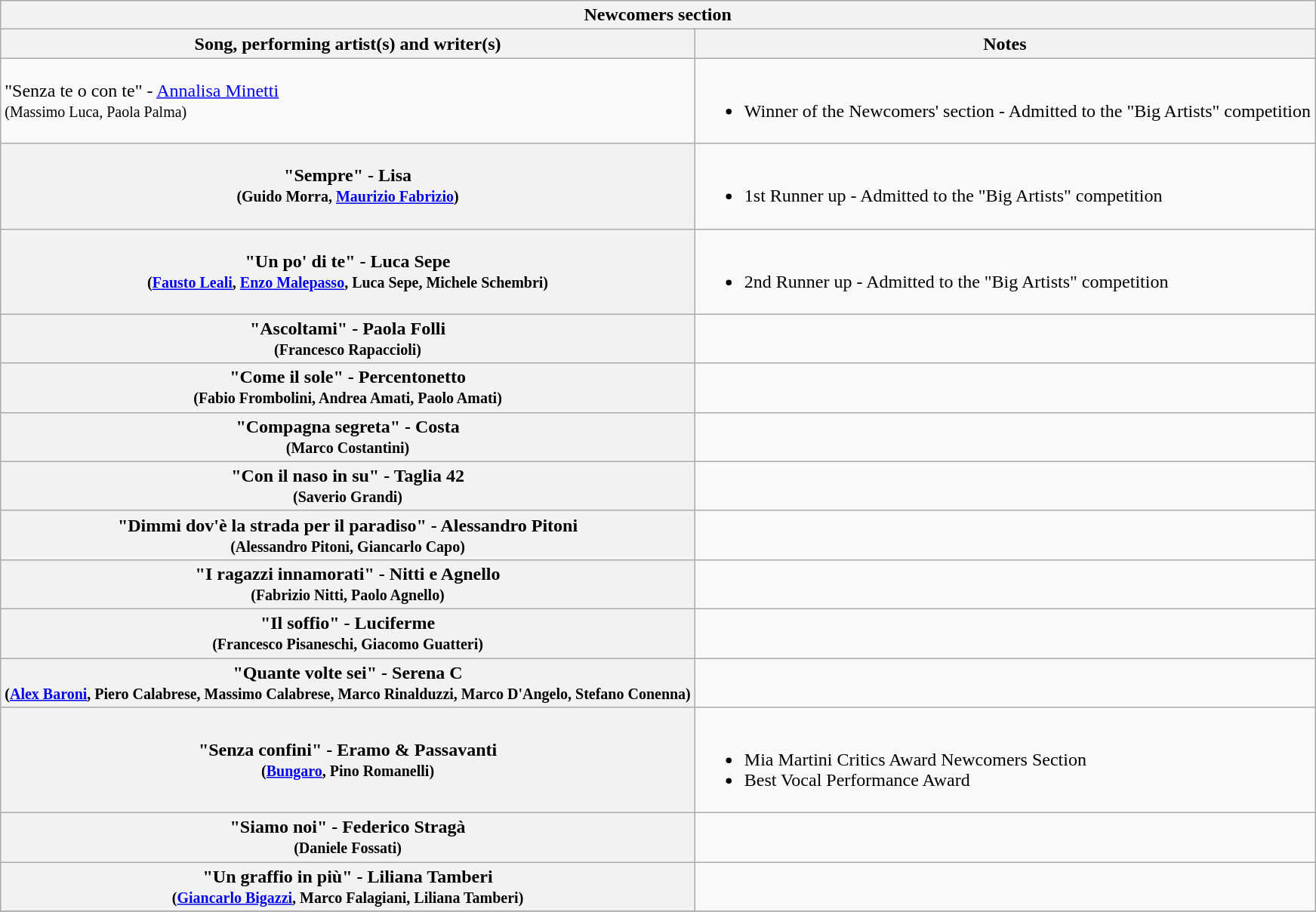<table class="plainrowheaders wikitable">
<tr>
<th colspan="3">Newcomers section</th>
</tr>
<tr>
<th>Song, performing artist(s) and writer(s)</th>
<th>Notes</th>
</tr>
<tr>
<td>"Senza te o con te" - <a href='#'>Annalisa Minetti</a><br><small> 	(Massimo Luca, Paola Palma) 	</small></td>
<td><br><ul><li>Winner of the Newcomers' section - Admitted to the "Big Artists" competition</li></ul></td>
</tr>
<tr>
<th scope="row">"Sempre" - Lisa<br><small> 	(Guido Morra, <a href='#'>Maurizio Fabrizio</a>) 	 </small></th>
<td><br><ul><li>1st Runner up - Admitted to the "Big Artists" competition</li></ul></td>
</tr>
<tr>
<th scope="row">"Un po' di te" - Luca Sepe<br> <small>	 	(<a href='#'>Fausto Leali</a>, <a href='#'>Enzo Malepasso</a>, Luca Sepe, Michele Schembri) 	 </small></th>
<td><br><ul><li>2nd Runner up - Admitted to the "Big Artists" competition</li></ul></td>
</tr>
<tr>
<th scope="row">"Ascoltami" - Paola Folli <br><small> 	(Francesco Rapaccioli) 	</small></th>
<td></td>
</tr>
<tr>
<th scope="row">"Come il sole" - Percentonetto <br><small> 	(Fabio Frombolini, Andrea Amati, Paolo Amati) 	</small></th>
<td></td>
</tr>
<tr>
<th scope="row">"Compagna segreta" - Costa <br><small> 	(Marco Costantini) 	</small></th>
<td></td>
</tr>
<tr>
<th scope="row">"Con il naso in su" - Taglia 42 <br><small> 	(Saverio Grandi) 	</small></th>
<td></td>
</tr>
<tr>
<th scope="row">"Dimmi dov'è la strada per il paradiso" - Alessandro Pitoni <br><small> 	(Alessandro Pitoni, Giancarlo Capo) 	</small></th>
<td></td>
</tr>
<tr>
<th scope="row">"I ragazzi innamorati" - Nitti e Agnello <br><small> 	 	(Fabrizio Nitti, Paolo Agnello) 	</small></th>
<td></td>
</tr>
<tr>
<th scope="row">"Il soffio" - Luciferme <br><small> 	(Francesco Pisaneschi, Giacomo Guatteri) 	</small></th>
<td></td>
</tr>
<tr>
<th scope="row">"Quante volte sei" - Serena C <br><small> 	 	(<a href='#'>Alex Baroni</a>, Piero Calabrese, Massimo Calabrese, Marco Rinalduzzi, Marco D'Angelo, Stefano Conenna) 	</small></th>
<td></td>
</tr>
<tr>
<th scope="row">"Senza confini" - Eramo & Passavanti <br><small> 	(<a href='#'>Bungaro</a>, Pino Romanelli) 	</small></th>
<td><br><ul><li>Mia Martini Critics Award Newcomers Section</li><li>Best Vocal Performance Award</li></ul></td>
</tr>
<tr>
<th scope="row">"Siamo noi" - Federico Stragà <br><small> 	 	(Daniele Fossati) 	</small></th>
<td></td>
</tr>
<tr>
<th scope="row">"Un graffio in più" - Liliana Tamberi <br><small> (<a href='#'>Giancarlo Bigazzi</a>, Marco Falagiani, Liliana Tamberi) 	</small></th>
<td></td>
</tr>
<tr>
</tr>
</table>
